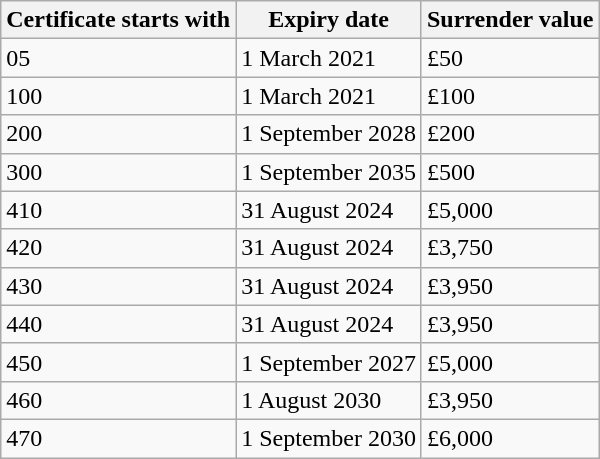<table class="wikitable">
<tr>
<th>Certificate starts with</th>
<th>Expiry date</th>
<th>Surrender value</th>
</tr>
<tr>
<td>05</td>
<td>1 March 2021</td>
<td>£50</td>
</tr>
<tr>
<td>100</td>
<td>1 March 2021</td>
<td>£100</td>
</tr>
<tr>
<td>200</td>
<td>1 September 2028</td>
<td>£200</td>
</tr>
<tr>
<td>300</td>
<td>1 September 2035</td>
<td>£500</td>
</tr>
<tr>
<td>410</td>
<td>31 August 2024</td>
<td>£5,000</td>
</tr>
<tr>
<td>420</td>
<td>31 August 2024</td>
<td>£3,750</td>
</tr>
<tr>
<td>430</td>
<td>31 August 2024</td>
<td>£3,950</td>
</tr>
<tr>
<td>440</td>
<td>31 August 2024</td>
<td>£3,950</td>
</tr>
<tr>
<td>450</td>
<td>1 September 2027</td>
<td>£5,000</td>
</tr>
<tr>
<td>460</td>
<td>1 August 2030</td>
<td>£3,950</td>
</tr>
<tr>
<td>470</td>
<td>1 September 2030</td>
<td>£6,000</td>
</tr>
</table>
